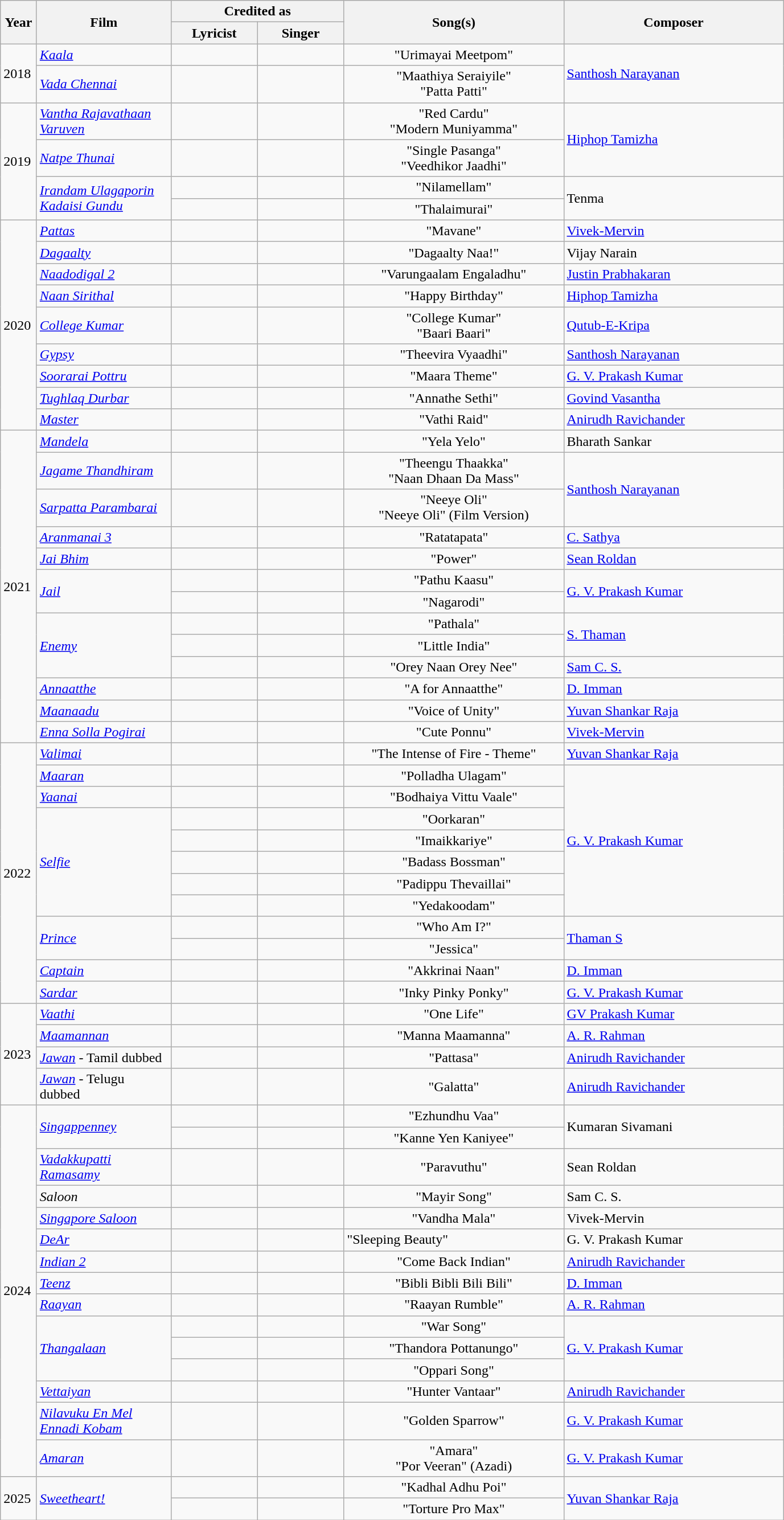<table class="wikitable sortable">
<tr>
<th rowspan="2" style="width:35px;">Year</th>
<th rowspan="2" style="width:150px;">Film</th>
<th colspan="2" style="width:195px;">Credited as</th>
<th rowspan="2" style="text-align:center; width:250px;" class="unsortable">Song(s)</th>
<th rowspan="2"  style="text-align:center; width:250px;" class="unsortable">Composer</th>
</tr>
<tr>
<th width="65">Lyricist</th>
<th style="width:65px;">Singer</th>
</tr>
<tr>
<td rowspan="2">2018</td>
<td><em><a href='#'>Kaala</a></em></td>
<td style="text-align:center;"></td>
<td style="text-align:center;"></td>
<td style="text-align:center;">"Urimayai Meetpom"</td>
<td rowspan=2><a href='#'>Santhosh Narayanan</a></td>
</tr>
<tr>
<td><em><a href='#'>Vada Chennai</a></em></td>
<td style="text-align:center;"></td>
<td style="text-align:center;"></td>
<td style="text-align:center;">"Maathiya Seraiyile"<br>"Patta Patti"</td>
</tr>
<tr>
<td rowspan="4">2019</td>
<td><em><a href='#'>Vantha Rajavathaan Varuven</a></em></td>
<td style="text-align:center;"></td>
<td style="text-align:center;"></td>
<td style="text-align:center;">"Red Cardu"<br>"Modern Muniyamma"</td>
<td rowspan=2><a href='#'>Hiphop Tamizha</a></td>
</tr>
<tr>
<td><em><a href='#'>Natpe Thunai</a></em></td>
<td style="text-align:center;"></td>
<td style="text-align:center;"></td>
<td style="text-align:center;">"Single Pasanga"<br>"Veedhikor Jaadhi"</td>
</tr>
<tr>
<td rowspan="2"><em><a href='#'>Irandam Ulagaporin Kadaisi Gundu</a></em></td>
<td style="text-align:center;"></td>
<td style="text-align:center;"></td>
<td style="text-align:center;">"Nilamellam"</td>
<td rowspan=2>Tenma</td>
</tr>
<tr>
<td style="text-align:center;"></td>
<td style="text-align:center;"></td>
<td style="text-align:center;">"Thalaimurai"</td>
</tr>
<tr>
<td rowspan="9">2020</td>
<td><em><a href='#'>Pattas</a></em></td>
<td style="text-align:center;"></td>
<td style="text-align:center;"></td>
<td style="text-align:center;">"Mavane"</td>
<td><a href='#'>Vivek-Mervin</a></td>
</tr>
<tr>
<td><em><a href='#'>Dagaalty</a></em></td>
<td style="text-align:center;"></td>
<td style="text-align:center;"></td>
<td style="text-align:center;">"Dagaalty Naa!"</td>
<td>Vijay Narain</td>
</tr>
<tr>
<td><em><a href='#'>Naadodigal 2</a></em></td>
<td style="text-align:center;"></td>
<td style="text-align:center;"></td>
<td style="text-align:center;">"Varungaalam Engaladhu"</td>
<td><a href='#'>Justin Prabhakaran</a></td>
</tr>
<tr>
<td><em><a href='#'>Naan Sirithal</a></em></td>
<td style="text-align:center;"></td>
<td style="text-align:center;"></td>
<td style="text-align:center;">"Happy Birthday"</td>
<td><a href='#'>Hiphop Tamizha</a></td>
</tr>
<tr>
<td><em><a href='#'>College Kumar</a></em></td>
<td style="text-align:center;"></td>
<td style="text-align:center;"></td>
<td style="text-align:center;">"College Kumar"<br>"Baari Baari"</td>
<td><a href='#'>Qutub-E-Kripa</a></td>
</tr>
<tr>
<td><em><a href='#'>Gypsy</a></em></td>
<td style="text-align:center;"></td>
<td style="text-align:center;"></td>
<td style="text-align:center;">"Theevira Vyaadhi"</td>
<td><a href='#'>Santhosh Narayanan</a></td>
</tr>
<tr>
<td><em><a href='#'>Soorarai Pottru</a></em></td>
<td style="text-align:center;"></td>
<td style="text-align:center;"></td>
<td style="text-align:center;">"Maara Theme"</td>
<td><a href='#'>G. V. Prakash Kumar</a></td>
</tr>
<tr>
<td><em><a href='#'>Tughlaq Durbar</a></em></td>
<td style="text-align:center;"></td>
<td style="text-align:center;"></td>
<td style="text-align:center;">"Annathe Sethi"</td>
<td><a href='#'>Govind Vasantha</a></td>
</tr>
<tr>
<td><em><a href='#'>Master</a></em></td>
<td style="text-align:center;"></td>
<td style="text-align:center;"></td>
<td style="text-align:center;">"Vathi Raid"</td>
<td><a href='#'>Anirudh Ravichander</a></td>
</tr>
<tr>
<td rowspan="13">2021</td>
<td><em><a href='#'>Mandela</a></em></td>
<td style="text-align:center;"></td>
<td style="text-align:center;"></td>
<td style="text-align:center;">"Yela Yelo"</td>
<td>Bharath Sankar</td>
</tr>
<tr>
<td><em><a href='#'>Jagame Thandhiram</a></em></td>
<td style="text-align:center;"></td>
<td style="text-align:center;"></td>
<td style="text-align:center;">"Theengu Thaakka"<br>"Naan Dhaan Da Mass"</td>
<td rowspan=2><a href='#'>Santhosh Narayanan</a></td>
</tr>
<tr>
<td><em><a href='#'>Sarpatta Parambarai</a></em></td>
<td style="text-align:center;"></td>
<td style="text-align:center;"></td>
<td style="text-align:center;">"Neeye Oli"<br>"Neeye Oli" (Film Version)</td>
</tr>
<tr>
<td><em><a href='#'>Aranmanai 3</a></em></td>
<td style="text-align:center;"></td>
<td style="text-align:center;"></td>
<td style="text-align:center;">"Ratatapata"</td>
<td><a href='#'>C. Sathya</a></td>
</tr>
<tr>
<td><em><a href='#'>Jai Bhim</a></em></td>
<td style="text-align:center;"></td>
<td style="text-align:center;"></td>
<td style="text-align:center;">"Power"</td>
<td><a href='#'>Sean Roldan</a></td>
</tr>
<tr>
<td rowspan="2"><em><a href='#'>Jail</a></em></td>
<td style="text-align:center;"></td>
<td style="text-align:center;"></td>
<td style="text-align:center;">"Pathu Kaasu"</td>
<td rowspan=2><a href='#'>G. V. Prakash Kumar</a></td>
</tr>
<tr>
<td style="text-align:center;"></td>
<td style="text-align:center;"></td>
<td style="text-align:center;">"Nagarodi"</td>
</tr>
<tr>
<td rowspan="3"><em><a href='#'>Enemy</a></em></td>
<td style="text-align:center;"></td>
<td style="text-align: center;"></td>
<td style="text-align:center;">"Pathala"</td>
<td rowspan=2><a href='#'>S. Thaman</a></td>
</tr>
<tr>
<td style="text-align:center;"></td>
<td style="text-align:center;"></td>
<td style="text-align:center;">"Little India"</td>
</tr>
<tr>
<td style="text-align:center;"></td>
<td style="text-align:center;"></td>
<td style="text-align:center;">"Orey Naan Orey Nee"</td>
<td><a href='#'>Sam C. S.</a></td>
</tr>
<tr>
<td><em><a href='#'>Annaatthe</a></em></td>
<td style="text-align:center;"></td>
<td style="text-align:center;"></td>
<td style="text-align:center;">"A for Annaatthe"</td>
<td><a href='#'>D. Imman</a></td>
</tr>
<tr>
<td><em><a href='#'>Maanaadu</a></em></td>
<td style="text-align:center;"></td>
<td style="text-align:center;"></td>
<td style="text-align:center;">"Voice of Unity"</td>
<td><a href='#'>Yuvan Shankar Raja</a></td>
</tr>
<tr>
<td><em><a href='#'>Enna Solla Pogirai</a></em></td>
<td style="text-align:center;"></td>
<td style="text-align:center;"></td>
<td style="text-align:center;">"Cute Ponnu"</td>
<td><a href='#'>Vivek-Mervin</a></td>
</tr>
<tr>
<td rowspan="12">2022</td>
<td><em><a href='#'>Valimai</a></em></td>
<td style="text-align:center;"></td>
<td style="text-align:center;"></td>
<td style="text-align:center;">"The Intense of Fire - Theme"</td>
<td><a href='#'>Yuvan Shankar Raja</a></td>
</tr>
<tr>
<td><em><a href='#'>Maaran</a></em></td>
<td style="text-align:center;"></td>
<td style="text-align:center;"></td>
<td style="text-align:center;">"Polladha Ulagam"</td>
<td rowspan= 7><a href='#'>G. V. Prakash Kumar</a></td>
</tr>
<tr>
<td><em><a href='#'>Yaanai</a></em></td>
<td style="text-align:center;"></td>
<td style="text-align:center;"></td>
<td style="text-align:center;">"Bodhaiya Vittu Vaale"</td>
</tr>
<tr>
<td rowspan="5"><em><a href='#'>Selfie</a></em></td>
<td style="text-align:center;"></td>
<td style="text-align:center; "></td>
<td style="text-align:center;">"Oorkaran"</td>
</tr>
<tr>
<td style="text-align:center;"></td>
<td style="text-align:center;"></td>
<td style="text-align:center;">"Imaikkariye"</td>
</tr>
<tr>
<td style="text-align:center;"></td>
<td style="text-align:center;"></td>
<td style="text-align:center;">"Badass Bossman"</td>
</tr>
<tr>
<td style="text-align:center;"></td>
<td style="text-align:center;"></td>
<td style="text-align:center;">"Padippu Thevaillai"</td>
</tr>
<tr>
<td style="text-align:center;"></td>
<td style="text-align:center;"></td>
<td style="text-align:center;">"Yedakoodam"</td>
</tr>
<tr>
<td rowspan="2"><em><a href='#'>Prince</a></em></td>
<td style="text-align:center;"></td>
<td style="text-align:center;"></td>
<td style="text-align:center;">"Who Am I?"</td>
<td rowspan= 2><a href='#'>Thaman S</a></td>
</tr>
<tr>
<td style="text-align:center;"></td>
<td style="text-align:center;"></td>
<td style="text-align:center;">"Jessica"</td>
</tr>
<tr>
<td><em><a href='#'>Captain</a></em></td>
<td style="text-align:center;"></td>
<td style="text-align:center;"></td>
<td style="text-align:center;">"Akkrinai Naan"</td>
<td><a href='#'>D. Imman</a></td>
</tr>
<tr>
<td><em><a href='#'>Sardar</a></em></td>
<td style="text-align:center;"></td>
<td style="text-align:center;"></td>
<td style="text-align:center;">"Inky Pinky Ponky"</td>
<td><a href='#'>G. V. Prakash Kumar</a></td>
</tr>
<tr>
<td rowspan="4">2023</td>
<td><em><a href='#'>Vaathi</a></em></td>
<td style="text-align:center;"></td>
<td style="text-align:center;"></td>
<td style="text-align:center;">"One Life"</td>
<td><a href='#'>GV Prakash Kumar</a></td>
</tr>
<tr>
<td><em><a href='#'>Maamannan</a></em></td>
<td style="text-align:center;"></td>
<td style="text-align:center;"></td>
<td style="text-align:center;">"Manna Maamanna"</td>
<td><a href='#'>A. R. Rahman</a></td>
</tr>
<tr>
<td><em><a href='#'>Jawan</a></em> - Tamil dubbed</td>
<td style="text-align:center;"></td>
<td style="text-align:center;"></td>
<td style="text-align:center;">"Pattasa"</td>
<td><a href='#'>Anirudh Ravichander</a></td>
</tr>
<tr>
<td><em><a href='#'>Jawan</a></em> - Telugu dubbed</td>
<td style="text-align:center;"></td>
<td style="text-align:center;"></td>
<td style="text-align:center;">"Galatta"</td>
<td><a href='#'>Anirudh Ravichander</a></td>
</tr>
<tr>
<td rowspan="15">2024</td>
<td rowspan="2"><em><a href='#'>Singappenney</a></em></td>
<td style="text-align:center;"></td>
<td style="text-align:center;"></td>
<td style="text-align:center;">"Ezhundhu Vaa"</td>
<td rowspan="2">Kumaran Sivamani</td>
</tr>
<tr>
<td style="text-align:center;"></td>
<td style="text-align:center;"></td>
<td style="text-align:center;">"Kanne Yen Kaniyee"</td>
</tr>
<tr>
<td><em><a href='#'>Vadakkupatti Ramasamy</a></em></td>
<td style="text-align:center;"></td>
<td style="text-align:center;"></td>
<td style="text-align:center;">"Paravuthu"</td>
<td>Sean Roldan</td>
</tr>
<tr>
<td><em>Saloon</em></td>
<td style="text-align:center;"></td>
<td style="text-align:center;"></td>
<td style="text-align:center;">"Mayir Song"</td>
<td>Sam C. S.</td>
</tr>
<tr>
<td><em><a href='#'>Singapore Saloon</a></em></td>
<td style="text-align:center;"></td>
<td style="text-align:center;"></td>
<td style="text-align:center;">"Vandha Mala"	<br></td>
<td>Vivek-Mervin</td>
</tr>
<tr>
<td><em><a href='#'>DeAr</a></em></td>
<td style="text-align:center;"></td>
<td style="text-align:center;"></td>
<td>"Sleeping Beauty"</td>
<td>G. V. Prakash Kumar</td>
</tr>
<tr>
<td><em><a href='#'>Indian 2</a></em></td>
<td style="text-align:center;"></td>
<td style="text-align:center;"></td>
<td style="text-align:center;">"Come Back Indian"	<br></td>
<td><a href='#'>Anirudh Ravichander</a></td>
</tr>
<tr>
<td><em><a href='#'>Teenz</a></em></td>
<td style="text-align:center;"></td>
<td style="text-align:center;"></td>
<td style="text-align:center;">"Bibli Bibli Bili Bili"	<br></td>
<td><a href='#'>D. Imman</a></td>
</tr>
<tr>
<td><em><a href='#'>Raayan</a></em></td>
<td style="text-align:center;"></td>
<td style="text-align:center;"></td>
<td style="text-align:center;">"Raayan Rumble"	<br></td>
<td><a href='#'>A. R. Rahman</a></td>
</tr>
<tr>
<td rowspan="3"><em><a href='#'>Thangalaan</a></em></td>
<td style="text-align:center;"></td>
<td style="text-align:center;"></td>
<td style="text-align:center;">"War Song"</td>
<td rowspan="3"><a href='#'>G. V. Prakash Kumar</a></td>
</tr>
<tr>
<td style="text-align:center;"></td>
<td style="text-align:center;"></td>
<td style="text-align:center;">"Thandora Pottanungo"</td>
</tr>
<tr>
<td style="text-align:center;"></td>
<td style="text-align:center;"></td>
<td style="text-align:center;">"Oppari Song"</td>
</tr>
<tr>
<td><em><a href='#'>Vettaiyan</a></em></td>
<td style="text-align:center;"></td>
<td style="text-align:center;"></td>
<td style="text-align:center;">"Hunter Vantaar"	<br></td>
<td><a href='#'>Anirudh Ravichander</a></td>
</tr>
<tr>
<td><em><a href='#'>Nilavuku En Mel Ennadi Kobam</a></em></td>
<td style="text-align:center;"></td>
<td style="text-align:center;"></td>
<td style="text-align:center;">"Golden Sparrow"	<br></td>
<td><a href='#'>G. V. Prakash Kumar</a></td>
</tr>
<tr>
<td><em><a href='#'>Amaran</a></em></td>
<td style="text-align:center;"></td>
<td style="text-align:center;"></td>
<td style="text-align:center;">"Amara" <br>"Por Veeran" (Azadi)</td>
<td><a href='#'>G. V. Prakash Kumar</a></td>
</tr>
<tr>
<td rowspan="2">2025</td>
<td rowspan="2"><em><a href='#'>Sweetheart!</a></em></td>
<td style="text-align:center;"></td>
<td style="text-align:center;"></td>
<td style="text-align:center;">"Kadhal Adhu Poi"</td>
<td rowspan="2"><a href='#'>Yuvan Shankar Raja</a></td>
</tr>
<tr>
<td style="text-align:center;"></td>
<td style="text-align:center;"></td>
<td style="text-align:center;">"Torture Pro Max"</td>
</tr>
</table>
